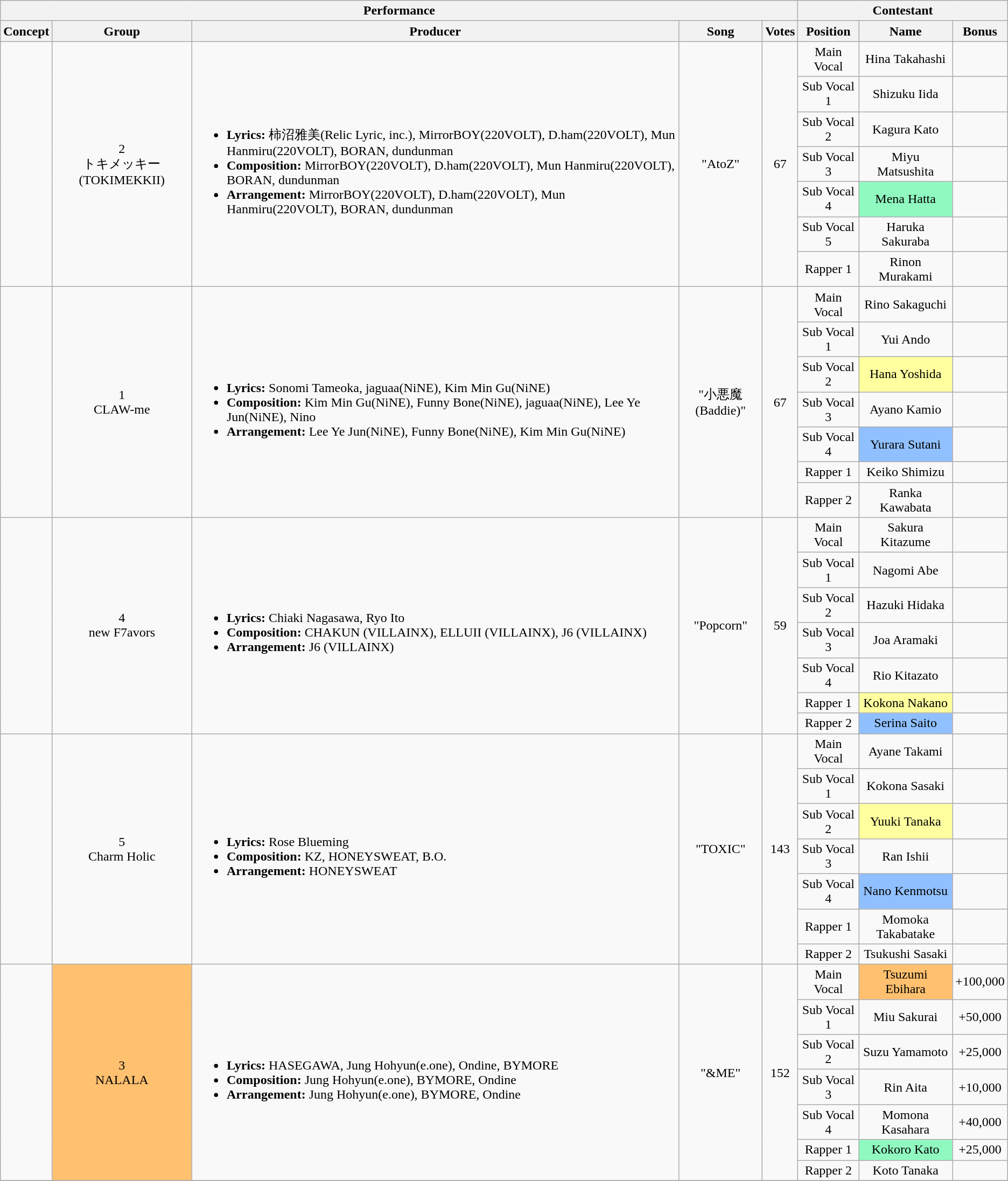<table class="wikitable sortable" style="text-align:center">
<tr>
<th colspan="5">Performance</th>
<th colspan="3">Contestant</th>
</tr>
<tr>
<th>Concept</th>
<th>Group</th>
<th>Producer</th>
<th>Song</th>
<th>Votes</th>
<th>Position</th>
<th>Name</th>
<th>Bonus</th>
</tr>
<tr>
<td rowspan="7"></td>
<td rowspan="7">2<br>トキメッキー (TOKIMEKKII)</td>
<td rowspan="7" align="left"><br><ul><li><strong>Lyrics:</strong> 柿沼雅美(Relic Lyric, inc.), MirrorBOY(220VOLT), D.ham(220VOLT), Mun Hanmiru(220VOLT), BORAN, dundunman</li><li><strong>Composition:</strong> MirrorBOY(220VOLT), D.ham(220VOLT), Mun Hanmiru(220VOLT), BORAN, dundunman</li><li><strong>Arrangement:</strong> MirrorBOY(220VOLT), D.ham(220VOLT), Mun Hanmiru(220VOLT), BORAN, dundunman</li></ul></td>
<td rowspan="7">"AtoZ"</td>
<td rowspan="7">67</td>
<td>Main Vocal</td>
<td>Hina Takahashi</td>
<td></td>
</tr>
<tr>
<td>Sub Vocal 1</td>
<td>Shizuku Iida</td>
<td></td>
</tr>
<tr>
<td>Sub Vocal 2</td>
<td>Kagura Kato</td>
<td></td>
</tr>
<tr>
<td>Sub Vocal 3</td>
<td>Miyu Matsushita</td>
<td></td>
</tr>
<tr>
<td>Sub Vocal 4</td>
<td style="background:#90F9C0">Mena Hatta</td>
<td></td>
</tr>
<tr>
<td>Sub Vocal 5</td>
<td>Haruka Sakuraba</td>
<td></td>
</tr>
<tr>
<td>Rapper 1</td>
<td>Rinon Murakami</td>
<td></td>
</tr>
<tr>
<td rowspan="7"></td>
<td rowspan="7">1<br>CLAW-me</td>
<td rowspan="7" align="left"><br><ul><li><strong>Lyrics:</strong> Sonomi Tameoka, jaguaa(NiNE), Kim Min Gu(NiNE)</li><li><strong>Composition:</strong> Kim Min Gu(NiNE), Funny Bone(NiNE), jaguaa(NiNE), Lee Ye Jun(NiNE), Nino</li><li><strong>Arrangement:</strong> Lee Ye Jun(NiNE), Funny Bone(NiNE), Kim Min Gu(NiNE)</li></ul></td>
<td rowspan="7">"小悪魔(Baddie)"</td>
<td rowspan="7">67</td>
<td>Main Vocal</td>
<td>Rino Sakaguchi</td>
<td></td>
</tr>
<tr>
<td>Sub Vocal 1</td>
<td>Yui Ando</td>
<td></td>
</tr>
<tr>
<td>Sub Vocal 2</td>
<td style="background:#FFFF9F">Hana Yoshida</td>
<td></td>
</tr>
<tr>
<td>Sub Vocal 3</td>
<td>Ayano Kamio</td>
<td></td>
</tr>
<tr>
<td>Sub Vocal 4</td>
<td style="background:#90C0FF">Yurara Sutani</td>
<td></td>
</tr>
<tr>
<td>Rapper 1</td>
<td>Keiko Shimizu</td>
<td></td>
</tr>
<tr>
<td>Rapper 2</td>
<td>Ranka Kawabata</td>
<td></td>
</tr>
<tr>
<td rowspan="7"></td>
<td rowspan="7">4<br>new F7avors</td>
<td rowspan="7" align="left"><br><ul><li><strong>Lyrics:</strong> Chiaki Nagasawa, Ryo Ito</li><li><strong>Composition:</strong> CHAKUN (VILLAINX), ELLUII (VILLAINX), J6 (VILLAINX)</li><li><strong>Arrangement:</strong> J6 (VILLAINX)</li></ul></td>
<td rowspan="7">"Popcorn"</td>
<td rowspan="7">59</td>
<td>Main Vocal</td>
<td>Sakura Kitazume</td>
<td></td>
</tr>
<tr>
<td>Sub Vocal 1</td>
<td>Nagomi Abe</td>
<td></td>
</tr>
<tr>
<td>Sub Vocal 2</td>
<td>Hazuki Hidaka</td>
<td></td>
</tr>
<tr>
<td>Sub Vocal 3</td>
<td>Joa Aramaki</td>
<td></td>
</tr>
<tr>
<td>Sub Vocal 4</td>
<td>Rio Kitazato</td>
<td></td>
</tr>
<tr>
<td>Rapper 1</td>
<td style="background:#FFFF9F">Kokona Nakano</td>
<td></td>
</tr>
<tr>
<td>Rapper 2</td>
<td style="background:#90C0FF">Serina Saito</td>
<td></td>
</tr>
<tr>
<td rowspan="7"></td>
<td rowspan="7">5<br>Charm Holic</td>
<td rowspan="7" align="left"><br><ul><li><strong>Lyrics:</strong> Rose Blueming</li><li><strong>Composition:</strong> KZ, HONEYSWEAT, B.O.</li><li><strong>Arrangement:</strong> HONEYSWEAT</li></ul></td>
<td rowspan="7">"TOXIC"</td>
<td rowspan="7">143</td>
<td>Main Vocal</td>
<td>Ayane Takami</td>
<td></td>
</tr>
<tr>
<td>Sub Vocal 1</td>
<td>Kokona Sasaki</td>
<td></td>
</tr>
<tr>
<td>Sub Vocal 2</td>
<td style="background:#FFFF9F">Yuuki Tanaka</td>
<td></td>
</tr>
<tr>
<td>Sub Vocal 3</td>
<td>Ran Ishii</td>
<td></td>
</tr>
<tr>
<td>Sub Vocal 4</td>
<td style="background:#90C0FF">Nano Kenmotsu</td>
<td></td>
</tr>
<tr>
<td>Rapper 1</td>
<td>Momoka Takabatake</td>
<td></td>
</tr>
<tr>
<td>Rapper 2</td>
<td>Tsukushi Sasaki</td>
<td></td>
</tr>
<tr>
<td rowspan="7"></td>
<td style="background:#FFC06F" rowspan="7">3<br>NALALA</td>
<td rowspan="7" align="left"><br><ul><li><strong>Lyrics:</strong> HASEGAWA, Jung Hohyun(e.one), Ondine, BYMORE</li><li><strong>Composition:</strong> Jung Hohyun(e.one), BYMORE, Ondine</li><li><strong>Arrangement:</strong> Jung Hohyun(e.one), BYMORE, Ondine</li></ul></td>
<td rowspan="7">"&ME"</td>
<td rowspan="7">152</td>
<td>Main Vocal</td>
<td style="background:#FFC06F">Tsuzumi Ebihara</td>
<td>+100,000</td>
</tr>
<tr>
<td>Sub Vocal 1</td>
<td>Miu Sakurai</td>
<td>+50,000</td>
</tr>
<tr>
<td>Sub Vocal 2</td>
<td>Suzu Yamamoto</td>
<td>+25,000</td>
</tr>
<tr>
<td>Sub Vocal 3</td>
<td>Rin Aita</td>
<td>+10,000</td>
</tr>
<tr>
<td>Sub Vocal 4</td>
<td>Momona Kasahara</td>
<td>+40,000</td>
</tr>
<tr>
<td>Rapper 1</td>
<td style="background:#90F9C0">Kokoro Kato</td>
<td>+25,000</td>
</tr>
<tr>
<td>Rapper 2</td>
<td>Koto Tanaka</td>
<td></td>
</tr>
<tr>
</tr>
</table>
